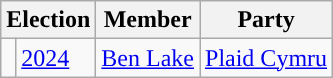<table class="wikitable">
<tr>
<th colspan="2">Election</th>
<th>Member</th>
<th>Party</th>
</tr>
<tr>
<td style="color:inherit;background-color: "></td>
<td><a href='#'>2024</a></td>
<td><a href='#'>Ben Lake</a></td>
<td><a href='#'>Plaid Cymru</a></td>
</tr>
</table>
